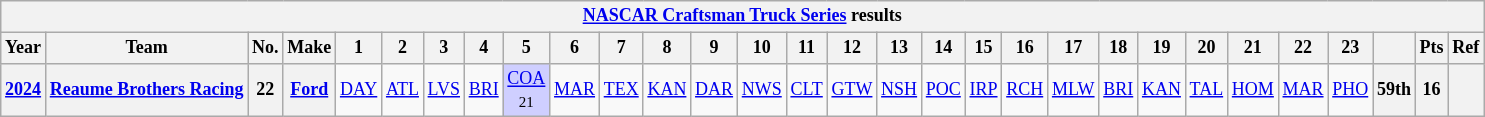<table class="wikitable" style="text-align:center; font-size:75%">
<tr>
<th colspan=30><a href='#'>NASCAR Craftsman Truck Series</a> results</th>
</tr>
<tr>
<th>Year</th>
<th>Team</th>
<th>No.</th>
<th>Make</th>
<th>1</th>
<th>2</th>
<th>3</th>
<th>4</th>
<th>5</th>
<th>6</th>
<th>7</th>
<th>8</th>
<th>9</th>
<th>10</th>
<th>11</th>
<th>12</th>
<th>13</th>
<th>14</th>
<th>15</th>
<th>16</th>
<th>17</th>
<th>18</th>
<th>19</th>
<th>20</th>
<th>21</th>
<th>22</th>
<th>23</th>
<th></th>
<th>Pts</th>
<th>Ref</th>
</tr>
<tr>
<th><a href='#'>2024</a></th>
<th><a href='#'>Reaume Brothers Racing</a></th>
<th>22</th>
<th><a href='#'>Ford</a></th>
<td><a href='#'>DAY</a></td>
<td><a href='#'>ATL</a></td>
<td><a href='#'>LVS</a></td>
<td><a href='#'>BRI</a></td>
<td style="background:#CFCFFF;"><a href='#'>COA</a><br><small>21</small></td>
<td><a href='#'>MAR</a></td>
<td><a href='#'>TEX</a></td>
<td><a href='#'>KAN</a></td>
<td><a href='#'>DAR</a></td>
<td><a href='#'>NWS</a></td>
<td><a href='#'>CLT</a></td>
<td><a href='#'>GTW</a></td>
<td><a href='#'>NSH</a></td>
<td><a href='#'>POC</a></td>
<td><a href='#'>IRP</a></td>
<td><a href='#'>RCH</a></td>
<td><a href='#'>MLW</a></td>
<td><a href='#'>BRI</a></td>
<td><a href='#'>KAN</a></td>
<td><a href='#'>TAL</a></td>
<td><a href='#'>HOM</a></td>
<td><a href='#'>MAR</a></td>
<td><a href='#'>PHO</a></td>
<th>59th</th>
<th>16</th>
<th></th>
</tr>
</table>
